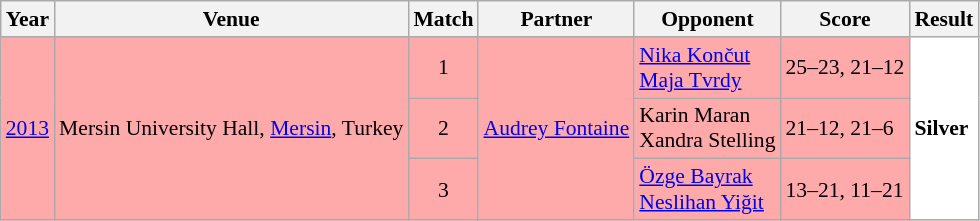<table class="sortable wikitable" style="font-size: 90%;">
<tr>
<th>Year</th>
<th>Venue</th>
<th>Match</th>
<th>Partner</th>
<th>Opponent</th>
<th>Score</th>
<th>Result</th>
</tr>
<tr style="background:#FFAAAA">
<td align="center" rowspan="3"><a href='#'>2013</a></td>
<td align="left" rowspan="3">Mersin University Hall, <a href='#'>Mersin</a>, Turkey</td>
<td align="center">1</td>
<td align="left" rowspan="3"> <a href='#'>Audrey Fontaine</a></td>
<td align="left"> <a href='#'>Nika Končut</a><br> <a href='#'>Maja Tvrdy</a></td>
<td align="left">25–23, 21–12</td>
<td style="text-align:left; background:white" rowspan="3"> <strong>Silver</strong></td>
</tr>
<tr style="background:#FFAAAA">
<td align="center">2</td>
<td align="left"> Karin Maran<br> Xandra Stelling</td>
<td align="left">21–12, 21–6</td>
</tr>
<tr style="background:#FFAAAA">
<td align="center">3</td>
<td align="left"> <a href='#'>Özge Bayrak</a><br> <a href='#'>Neslihan Yiğit</a></td>
<td align="left">13–21, 11–21</td>
</tr>
</table>
